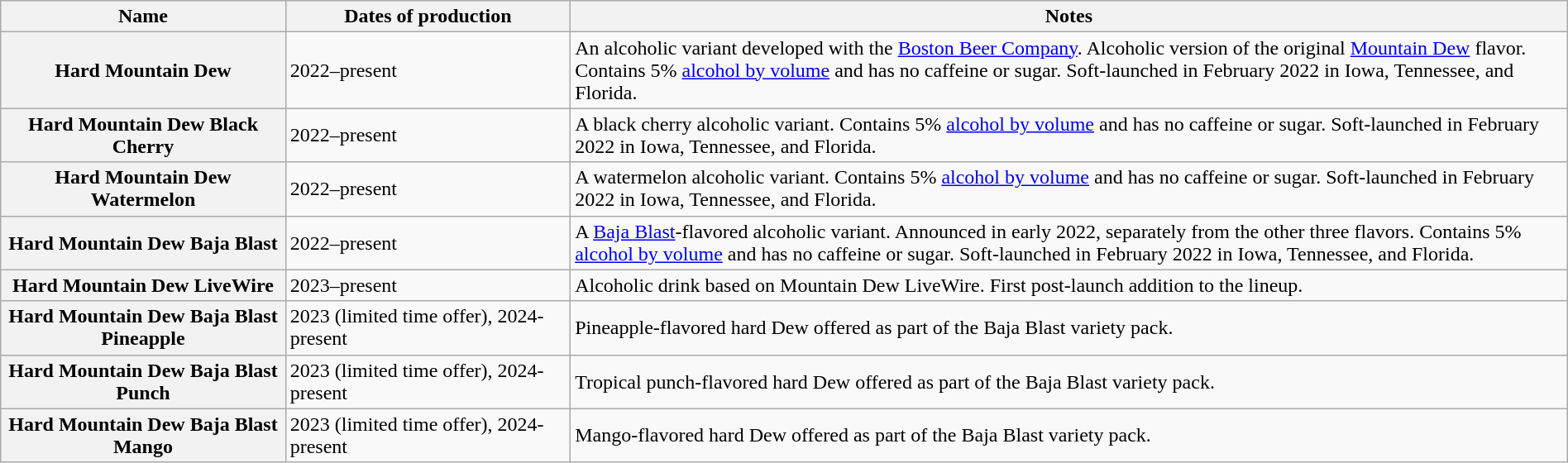<table class="wikitable" style="text-align:left; width:100%;">
<tr>
<th style="width:10%;">Name</th>
<th style="width:10%;">Dates of production</th>
<th style="width:35%;">Notes</th>
</tr>
<tr>
<th>Hard Mountain Dew</th>
<td>2022–present</td>
<td>An alcoholic variant developed with the <a href='#'>Boston Beer Company</a>. Alcoholic version of the original <a href='#'>Mountain Dew</a> flavor. Contains 5% <a href='#'>alcohol by volume</a> and has no caffeine or sugar. Soft-launched in February 2022 in Iowa, Tennessee, and Florida.</td>
</tr>
<tr>
<th>Hard Mountain Dew Black Cherry</th>
<td>2022–present</td>
<td>A black cherry alcoholic variant. Contains 5% <a href='#'>alcohol by volume</a> and has no caffeine or sugar. Soft-launched in February 2022 in Iowa, Tennessee, and Florida.</td>
</tr>
<tr>
<th>Hard Mountain Dew Watermelon</th>
<td>2022–present</td>
<td>A watermelon alcoholic variant. Contains 5% <a href='#'>alcohol by volume</a> and has no caffeine or sugar. Soft-launched in February 2022 in Iowa, Tennessee, and Florida.</td>
</tr>
<tr>
<th>Hard Mountain Dew Baja Blast</th>
<td>2022–present</td>
<td>A <a href='#'>Baja Blast</a>-flavored alcoholic variant. Announced in early 2022, separately from the other three flavors. Contains 5% <a href='#'>alcohol by volume</a> and has no caffeine or sugar. Soft-launched in February 2022 in Iowa, Tennessee, and Florida.</td>
</tr>
<tr>
<th>Hard Mountain Dew LiveWire</th>
<td>2023–present</td>
<td>Alcoholic drink based on Mountain Dew LiveWire. First post-launch addition to the lineup.</td>
</tr>
<tr>
<th>Hard Mountain Dew Baja Blast Pineapple</th>
<td>2023 (limited time offer), 2024-present</td>
<td>Pineapple-flavored hard Dew offered as part of the Baja Blast variety pack.</td>
</tr>
<tr>
<th>Hard Mountain Dew Baja Blast Punch</th>
<td>2023 (limited time offer), 2024-present</td>
<td>Tropical punch-flavored hard Dew offered as part of the Baja Blast variety pack.</td>
</tr>
<tr>
<th>Hard Mountain Dew Baja Blast Mango</th>
<td>2023 (limited time offer), 2024-present</td>
<td>Mango-flavored hard Dew offered as part of the Baja Blast variety pack.</td>
</tr>
</table>
